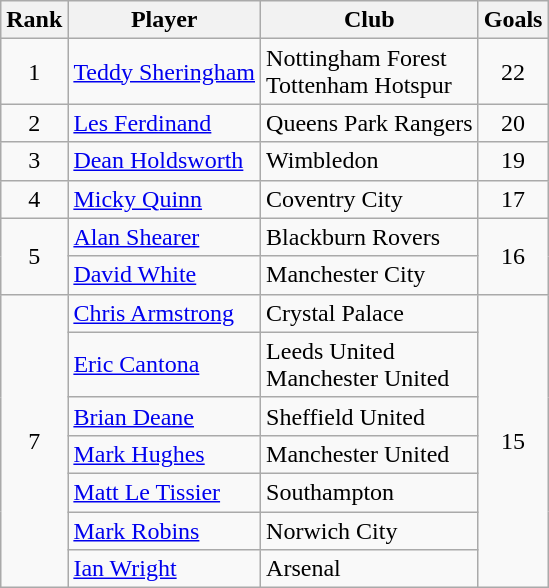<table class="wikitable">
<tr>
<th>Rank</th>
<th>Player</th>
<th>Club</th>
<th>Goals</th>
</tr>
<tr>
<td style="text-align:center">1</td>
<td> <a href='#'>Teddy Sheringham</a></td>
<td>Nottingham Forest<br>Tottenham Hotspur</td>
<td style="text-align:center">22</td>
</tr>
<tr>
<td style="text-align:center">2</td>
<td> <a href='#'>Les Ferdinand</a></td>
<td>Queens Park Rangers</td>
<td style="text-align:center">20</td>
</tr>
<tr>
<td style="text-align:center">3</td>
<td> <a href='#'>Dean Holdsworth</a></td>
<td>Wimbledon</td>
<td style="text-align:center">19</td>
</tr>
<tr>
<td style="text-align:center">4</td>
<td> <a href='#'>Micky Quinn</a></td>
<td>Coventry City</td>
<td style="text-align:center">17</td>
</tr>
<tr>
<td rowspan="2" style="text-align:center">5</td>
<td> <a href='#'>Alan Shearer</a></td>
<td>Blackburn Rovers</td>
<td rowspan=2 style="text-align:center">16</td>
</tr>
<tr>
<td> <a href='#'>David White</a></td>
<td>Manchester City</td>
</tr>
<tr>
<td rowspan="7" style="text-align:center">7</td>
<td> <a href='#'>Chris Armstrong</a></td>
<td>Crystal Palace</td>
<td rowspan=7 style="text-align:center">15</td>
</tr>
<tr>
<td> <a href='#'>Eric Cantona</a></td>
<td>Leeds United<br>Manchester United</td>
</tr>
<tr>
<td> <a href='#'>Brian Deane</a></td>
<td>Sheffield United</td>
</tr>
<tr>
<td> <a href='#'>Mark Hughes</a></td>
<td>Manchester United</td>
</tr>
<tr>
<td> <a href='#'>Matt Le Tissier</a></td>
<td>Southampton</td>
</tr>
<tr>
<td> <a href='#'>Mark Robins</a></td>
<td>Norwich City</td>
</tr>
<tr>
<td> <a href='#'>Ian Wright</a></td>
<td>Arsenal</td>
</tr>
</table>
